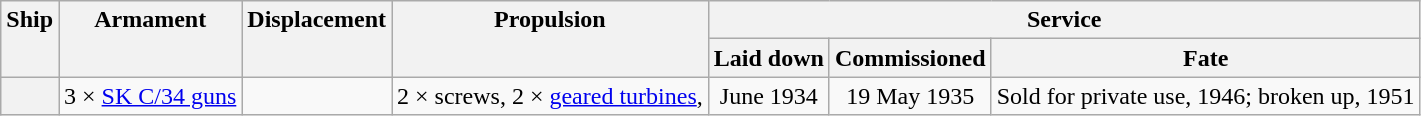<table class="wikitable plainrowheaders" style="text-align: center;">
<tr valign="top">
<th scope="col" rowspan="2">Ship</th>
<th scope="col" rowspan="2">Armament</th>
<th scope="col" rowspan="2">Displacement</th>
<th scope="col" rowspan="2">Propulsion</th>
<th scope="col" colspan="3">Service</th>
</tr>
<tr valign="top">
<th scope="col">Laid down</th>
<th scope="col">Commissioned</th>
<th scope="col">Fate</th>
</tr>
<tr valign="center">
<th scope="row"></th>
<td>3 × <a href='#'> SK C/34 guns</a></td>
<td></td>
<td>2 × screws, 2 × <a href='#'>geared turbines</a>, </td>
<td>June 1934</td>
<td>19 May 1935</td>
<td>Sold for private use, 1946; broken up, 1951</td>
</tr>
</table>
